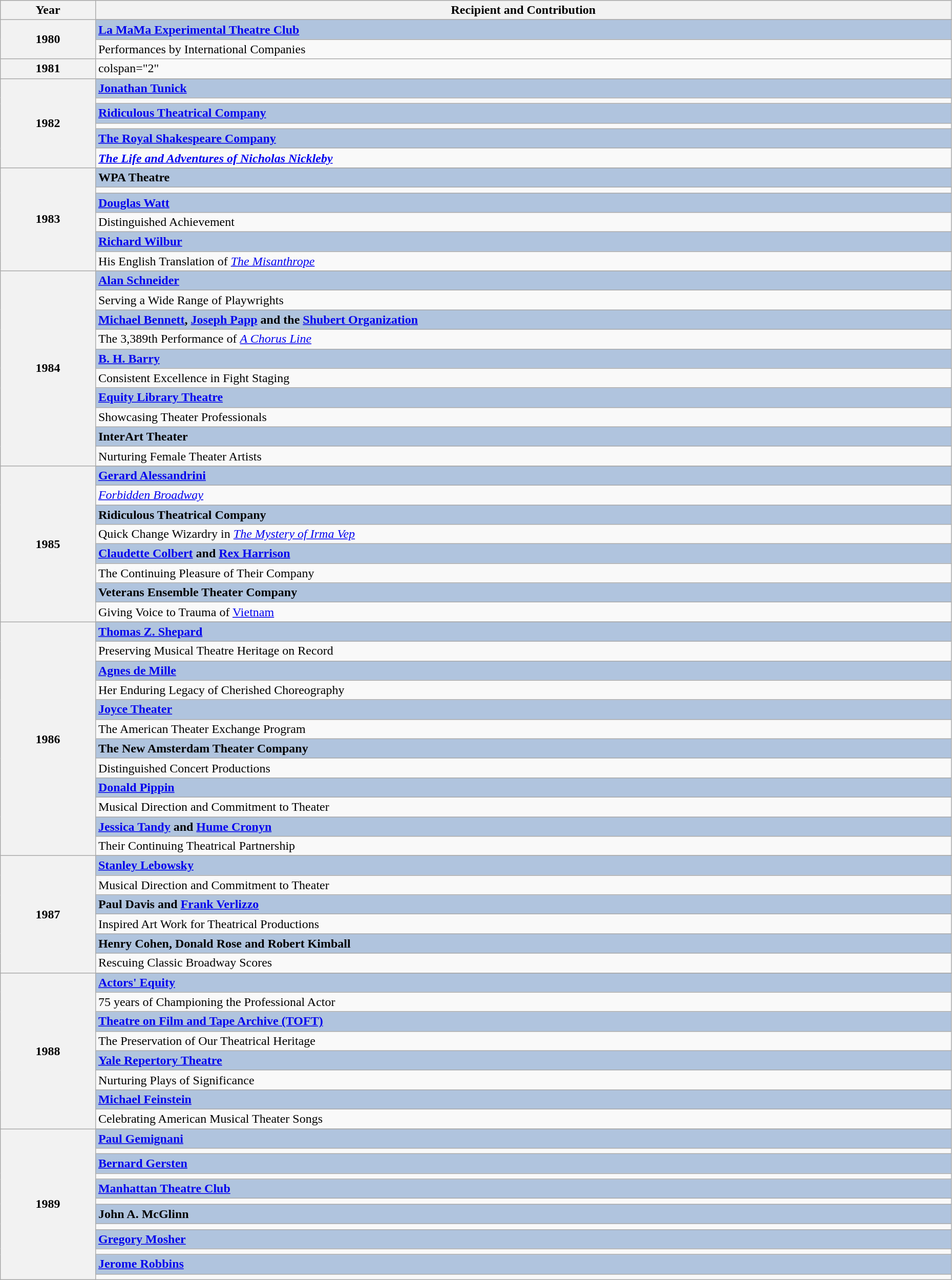<table class="wikitable" style="width:98%;">
<tr style="background:#bebebe;">
<th style="width:10%;">Year</th>
<th style="width:90%;">Recipient and Contribution</th>
</tr>
<tr>
<th rowspan="3">1980</th>
</tr>
<tr style="background:#B0C4DE">
<td><strong><a href='#'>La MaMa Experimental Theatre Club</a></strong></td>
</tr>
<tr>
<td>Performances by International Companies</td>
</tr>
<tr>
<th>1981</th>
<td>colspan="2" </td>
</tr>
<tr>
<th rowspan="7">1982</th>
</tr>
<tr style="background:#B0C4DE">
<td><strong><a href='#'>Jonathan Tunick</a></strong></td>
</tr>
<tr>
<td></td>
</tr>
<tr style="background:#B0C4DE">
<td><strong><a href='#'>Ridiculous Theatrical Company</a></strong></td>
</tr>
<tr>
<td></td>
</tr>
<tr style="background:#B0C4DE">
<td><strong><a href='#'>The Royal Shakespeare Company</a></strong></td>
</tr>
<tr>
<td><strong><em><a href='#'>The Life and Adventures of Nicholas Nickleby</a></em></strong></td>
</tr>
<tr>
<th rowspan="7">1983</th>
</tr>
<tr style="background:#B0C4DE">
<td><strong>WPA Theatre</strong></td>
</tr>
<tr>
<td></td>
</tr>
<tr style="background:#B0C4DE">
<td><strong><a href='#'>Douglas Watt</a></strong></td>
</tr>
<tr>
<td>Distinguished Achievement</td>
</tr>
<tr style="background:#B0C4DE">
<td><strong><a href='#'>Richard Wilbur</a></strong></td>
</tr>
<tr>
<td>His English Translation of <em><a href='#'>The Misanthrope</a></em></td>
</tr>
<tr>
<th rowspan="11">1984</th>
</tr>
<tr style="background:#B0C4DE">
<td><strong><a href='#'>Alan Schneider</a></strong></td>
</tr>
<tr>
<td>Serving a Wide Range of Playwrights</td>
</tr>
<tr style="background:#B0C4DE">
<td><strong><a href='#'>Michael Bennett</a>, <a href='#'>Joseph Papp</a> and the <a href='#'>Shubert Organization</a></strong></td>
</tr>
<tr>
<td>The 3,389th Performance of <em><a href='#'>A Chorus Line</a></em></td>
</tr>
<tr style="background:#B0C4DE">
<td><strong><a href='#'>B. H. Barry</a></strong></td>
</tr>
<tr>
<td>Consistent Excellence in Fight Staging</td>
</tr>
<tr style="background:#B0C4DE">
<td><strong><a href='#'>Equity Library Theatre</a></strong></td>
</tr>
<tr>
<td>Showcasing Theater Professionals</td>
</tr>
<tr style="background:#B0C4DE">
<td><strong>InterArt Theater</strong></td>
</tr>
<tr>
<td>Nurturing Female Theater Artists</td>
</tr>
<tr>
<th rowspan="9">1985</th>
</tr>
<tr style="background:#B0C4DE">
<td><strong><a href='#'>Gerard Alessandrini</a></strong></td>
</tr>
<tr>
<td><em><a href='#'>Forbidden Broadway</a></em></td>
</tr>
<tr style="background:#B0C4DE">
<td><strong>Ridiculous Theatrical Company</strong></td>
</tr>
<tr>
<td>Quick Change Wizardry in <em><a href='#'>The Mystery of Irma Vep</a></em></td>
</tr>
<tr style="background:#B0C4DE">
<td><strong><a href='#'>Claudette Colbert</a> and <a href='#'>Rex Harrison</a></strong></td>
</tr>
<tr>
<td>The Continuing Pleasure of Their Company</td>
</tr>
<tr style="background:#B0C4DE">
<td><strong>Veterans Ensemble Theater Company</strong></td>
</tr>
<tr>
<td>Giving Voice to Trauma of <a href='#'>Vietnam</a></td>
</tr>
<tr>
<th rowspan="13">1986</th>
</tr>
<tr style="background:#B0C4DE">
<td><strong><a href='#'>Thomas Z. Shepard</a></strong></td>
</tr>
<tr>
<td>Preserving Musical Theatre Heritage on Record</td>
</tr>
<tr style="background:#B0C4DE">
<td><strong><a href='#'>Agnes de Mille</a></strong></td>
</tr>
<tr>
<td>Her Enduring Legacy of Cherished Choreography</td>
</tr>
<tr style="background:#B0C4DE">
<td><strong><a href='#'>Joyce Theater</a></strong></td>
</tr>
<tr>
<td>The American Theater Exchange Program</td>
</tr>
<tr style="background:#B0C4DE">
<td><strong>The New Amsterdam Theater Company</strong></td>
</tr>
<tr>
<td>Distinguished Concert Productions</td>
</tr>
<tr style="background:#B0C4DE">
<td><strong><a href='#'>Donald Pippin</a></strong></td>
</tr>
<tr>
<td>Musical Direction and Commitment to Theater</td>
</tr>
<tr style="background:#B0C4DE">
<td><strong><a href='#'>Jessica Tandy</a> and <a href='#'>Hume Cronyn</a></strong></td>
</tr>
<tr>
<td>Their Continuing Theatrical Partnership</td>
</tr>
<tr>
<th rowspan="7">1987</th>
</tr>
<tr style="background:#B0C4DE">
<td><strong><a href='#'>Stanley Lebowsky</a></strong></td>
</tr>
<tr>
<td>Musical Direction and Commitment to Theater</td>
</tr>
<tr style="background:#B0C4DE">
<td><strong>Paul Davis and <a href='#'>Frank Verlizzo</a></strong></td>
</tr>
<tr>
<td>Inspired Art Work for Theatrical Productions</td>
</tr>
<tr style="background:#B0C4DE">
<td><strong>Henry Cohen, Donald Rose and Robert Kimball</strong></td>
</tr>
<tr>
<td>Rescuing Classic Broadway Scores</td>
</tr>
<tr>
<th rowspan="9">1988</th>
</tr>
<tr style="background:#B0C4DE">
<td><strong><a href='#'>Actors' Equity</a></strong></td>
</tr>
<tr>
<td>75 years of Championing the Professional Actor</td>
</tr>
<tr style="background:#B0C4DE">
<td><strong><a href='#'>Theatre on Film and Tape Archive (TOFT)</a></strong></td>
</tr>
<tr>
<td>The Preservation of Our Theatrical Heritage</td>
</tr>
<tr style="background:#B0C4DE">
<td><strong><a href='#'>Yale Repertory Theatre</a></strong></td>
</tr>
<tr>
<td>Nurturing Plays of Significance</td>
</tr>
<tr style="background:#B0C4DE">
<td><strong><a href='#'>Michael Feinstein</a></strong></td>
</tr>
<tr>
<td>Celebrating American Musical Theater Songs</td>
</tr>
<tr>
<th rowspan="13">1989</th>
</tr>
<tr style="background:#B0C4DE">
<td><strong><a href='#'>Paul Gemignani</a></strong></td>
</tr>
<tr>
<td></td>
</tr>
<tr style="background:#B0C4DE">
<td><strong><a href='#'>Bernard Gersten</a></strong></td>
</tr>
<tr>
<td></td>
</tr>
<tr style="background:#B0C4DE">
<td><strong><a href='#'>Manhattan Theatre Club</a></strong></td>
</tr>
<tr>
<td></td>
</tr>
<tr style="background:#B0C4DE">
<td><strong>John A. McGlinn</strong></td>
</tr>
<tr>
<td></td>
</tr>
<tr style="background:#B0C4DE">
<td><strong><a href='#'>Gregory Mosher</a></strong></td>
</tr>
<tr>
<td></td>
</tr>
<tr style="background:#B0C4DE">
<td><strong><a href='#'>Jerome Robbins</a></strong></td>
</tr>
<tr>
<td></td>
</tr>
</table>
